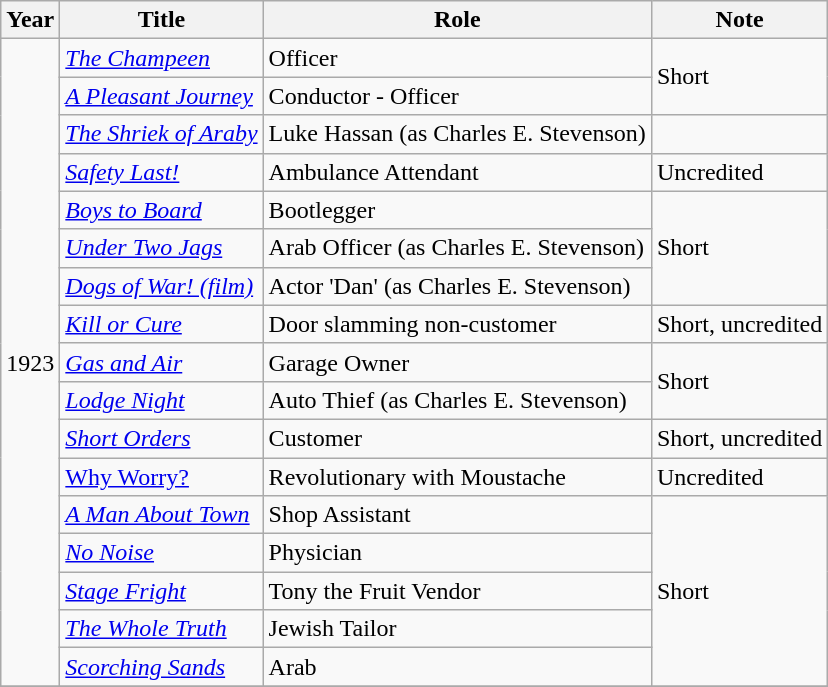<table class="wikitable sortable">
<tr>
<th>Year</th>
<th>Title</th>
<th>Role</th>
<th>Note</th>
</tr>
<tr>
<td rowspan="17">1923</td>
<td><em><a href='#'>The Champeen</a></em></td>
<td>Officer</td>
<td rowspan="2">Short</td>
</tr>
<tr>
<td><em><a href='#'>A Pleasant Journey</a></em></td>
<td>Conductor - Officer</td>
</tr>
<tr>
<td><em><a href='#'>The Shriek of Araby</a></em></td>
<td>Luke Hassan (as Charles E. Stevenson)</td>
<td></td>
</tr>
<tr>
<td><em><a href='#'>Safety Last!</a></em></td>
<td>Ambulance Attendant</td>
<td>Uncredited</td>
</tr>
<tr>
<td><em><a href='#'>Boys to Board</a></em></td>
<td>Bootlegger</td>
<td rowspan="3">Short</td>
</tr>
<tr>
<td><em><a href='#'>Under Two Jags</a></em></td>
<td>Arab Officer (as Charles E. Stevenson)</td>
</tr>
<tr>
<td><em><a href='#'>Dogs of War! (film)</a></em></td>
<td>Actor 'Dan' (as Charles E. Stevenson)</td>
</tr>
<tr>
<td><em><a href='#'>Kill or Cure</a></em></td>
<td>Door slamming non-customer</td>
<td>Short, uncredited</td>
</tr>
<tr>
<td><em><a href='#'>Gas and Air</a></em></td>
<td>Garage Owner</td>
<td rowspan="2">Short</td>
</tr>
<tr>
<td><em><a href='#'>Lodge Night</a></em></td>
<td>Auto Thief (as Charles E. Stevenson)</td>
</tr>
<tr>
<td><em><a href='#'>Short Orders</a></em></td>
<td>Customer</td>
<td>Short, uncredited</td>
</tr>
<tr>
<td><a href='#'>Why Worry?</a></td>
<td>Revolutionary with Moustache</td>
<td>Uncredited</td>
</tr>
<tr>
<td><em><a href='#'>A Man About Town</a></em></td>
<td>Shop Assistant</td>
<td rowspan="5">Short</td>
</tr>
<tr>
<td><em><a href='#'>No Noise</a></em></td>
<td>Physician</td>
</tr>
<tr>
<td><em><a href='#'>Stage Fright</a></em></td>
<td>Tony the Fruit Vendor</td>
</tr>
<tr>
<td><em><a href='#'>The Whole Truth</a></em></td>
<td>Jewish Tailor</td>
</tr>
<tr>
<td><em><a href='#'>Scorching Sands</a></em></td>
<td>Arab</td>
</tr>
<tr>
</tr>
</table>
